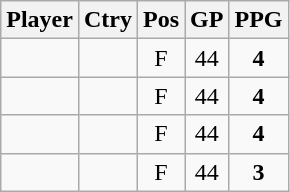<table class= "wikitable sortable">
<tr>
<th>Player</th>
<th>Ctry</th>
<th>Pos</th>
<th>GP</th>
<th>PPG</th>
</tr>
<tr align="center">
<td align="left"></td>
<td></td>
<td>F</td>
<td>44</td>
<td><strong>4</strong></td>
</tr>
<tr align="center">
<td align="left"></td>
<td></td>
<td>F</td>
<td>44</td>
<td><strong>4</strong></td>
</tr>
<tr align="center">
<td align="left"></td>
<td></td>
<td>F</td>
<td>44</td>
<td><strong>4</strong></td>
</tr>
<tr align="center">
<td align="left"></td>
<td></td>
<td>F</td>
<td>44</td>
<td><strong>3</strong></td>
</tr>
</table>
